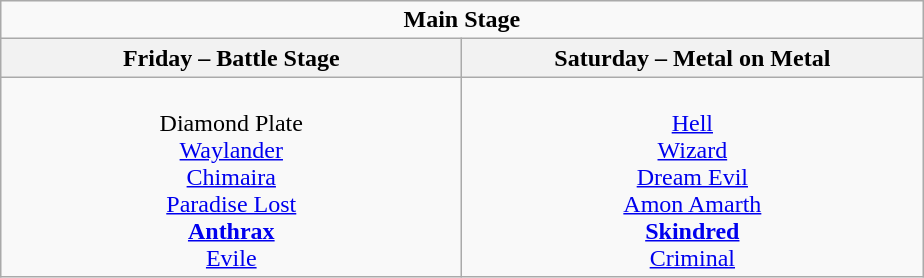<table class="wikitable">
<tr>
<td colspan="3" align="center"><strong>Main Stage</strong></td>
</tr>
<tr>
<th>Friday – Battle Stage</th>
<th>Saturday – Metal on Metal</th>
</tr>
<tr>
<td valign="top" align="center" width=300><br>Diamond Plate<br>
<a href='#'>Waylander</a><br>
<a href='#'>Chimaira</a><br>
<a href='#'>Paradise Lost</a><br>
<strong><a href='#'>Anthrax</a></strong><br>
<a href='#'>Evile</a><br></td>
<td valign="top" align="center" width=300><br><a href='#'>Hell</a> <br>
<a href='#'>Wizard</a><br>
<a href='#'>Dream Evil</a><br>
<a href='#'>Amon Amarth</a><br>
<strong><a href='#'>Skindred</a></strong><br>
<a href='#'>Criminal</a><br></td>
</tr>
</table>
